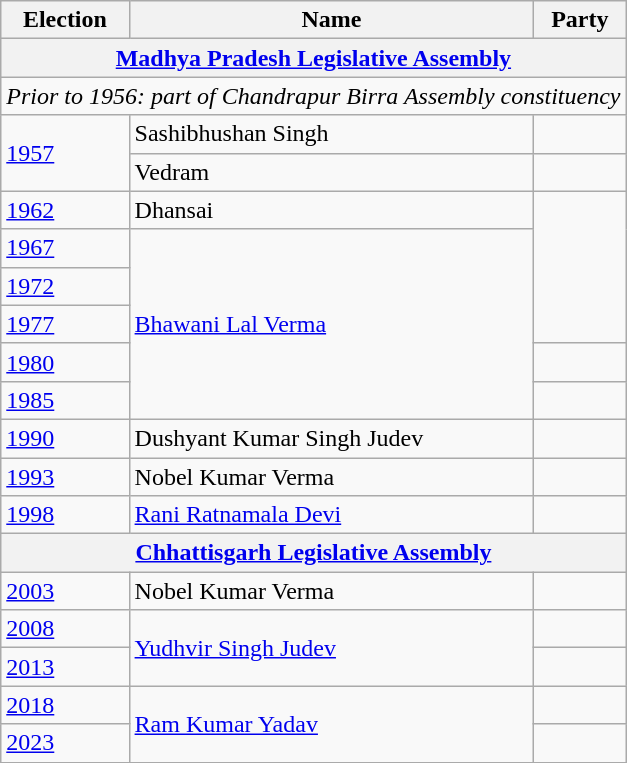<table class="wikitable sortable">
<tr>
<th>Election</th>
<th>Name</th>
<th colspan=2>Party</th>
</tr>
<tr>
<th colspan=4><a href='#'>Madhya Pradesh Legislative Assembly</a></th>
</tr>
<tr>
<td colspan="4"><em>Prior to 1956: part of Chandrapur Birra Assembly constituency</em></td>
</tr>
<tr>
<td rowspan="2"><a href='#'>1957</a></td>
<td>Sashibhushan Singh</td>
<td></td>
</tr>
<tr>
<td>Vedram</td>
<td></td>
</tr>
<tr>
<td><a href='#'>1962</a></td>
<td>Dhansai</td>
</tr>
<tr>
<td><a href='#'>1967</a></td>
<td rowspan="5"><a href='#'>Bhawani Lal Verma</a></td>
</tr>
<tr>
<td><a href='#'>1972</a></td>
</tr>
<tr>
<td><a href='#'>1977</a></td>
</tr>
<tr>
<td><a href='#'>1980</a></td>
<td></td>
</tr>
<tr>
<td><a href='#'>1985</a></td>
<td></td>
</tr>
<tr>
<td><a href='#'>1990</a></td>
<td>Dushyant Kumar Singh Judev</td>
<td></td>
</tr>
<tr>
<td><a href='#'>1993</a></td>
<td>Nobel Kumar Verma</td>
<td></td>
</tr>
<tr>
<td><a href='#'>1998</a></td>
<td><a href='#'>Rani Ratnamala Devi</a></td>
<td></td>
</tr>
<tr>
<th colspan=4><a href='#'>Chhattisgarh Legislative Assembly</a></th>
</tr>
<tr>
<td><a href='#'>2003</a></td>
<td>Nobel Kumar Verma</td>
<td></td>
</tr>
<tr>
<td><a href='#'>2008</a></td>
<td rowspan=2><a href='#'>Yudhvir Singh Judev</a></td>
<td></td>
</tr>
<tr>
<td><a href='#'>2013</a></td>
</tr>
<tr>
<td><a href='#'>2018</a></td>
<td rowspan=2><a href='#'>Ram Kumar Yadav</a></td>
<td></td>
</tr>
<tr>
<td><a href='#'>2023</a></td>
</tr>
</table>
